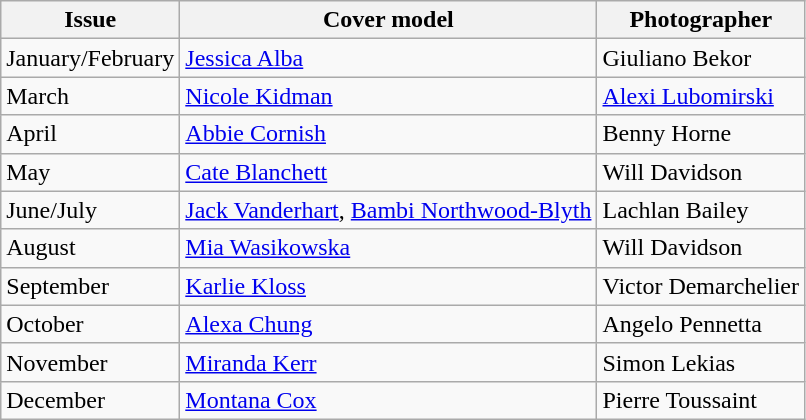<table class="sortable wikitable">
<tr>
<th>Issue</th>
<th>Cover model</th>
<th>Photographer</th>
</tr>
<tr>
<td>January/February</td>
<td><a href='#'>Jessica Alba</a></td>
<td>Giuliano Bekor</td>
</tr>
<tr>
<td>March</td>
<td><a href='#'>Nicole Kidman</a></td>
<td><a href='#'>Alexi Lubomirski</a></td>
</tr>
<tr>
<td>April</td>
<td><a href='#'>Abbie Cornish</a></td>
<td>Benny Horne</td>
</tr>
<tr>
<td>May</td>
<td><a href='#'>Cate Blanchett</a></td>
<td>Will Davidson</td>
</tr>
<tr>
<td>June/July</td>
<td><a href='#'>Jack Vanderhart</a>, <a href='#'>Bambi Northwood-Blyth</a></td>
<td>Lachlan Bailey</td>
</tr>
<tr>
<td>August</td>
<td><a href='#'>Mia Wasikowska</a></td>
<td>Will Davidson</td>
</tr>
<tr>
<td>September</td>
<td><a href='#'>Karlie Kloss</a></td>
<td>Victor Demarchelier</td>
</tr>
<tr>
<td>October</td>
<td><a href='#'>Alexa Chung</a></td>
<td>Angelo Pennetta</td>
</tr>
<tr>
<td>November</td>
<td><a href='#'>Miranda Kerr</a></td>
<td>Simon Lekias</td>
</tr>
<tr>
<td>December</td>
<td><a href='#'>Montana Cox</a></td>
<td>Pierre Toussaint</td>
</tr>
</table>
